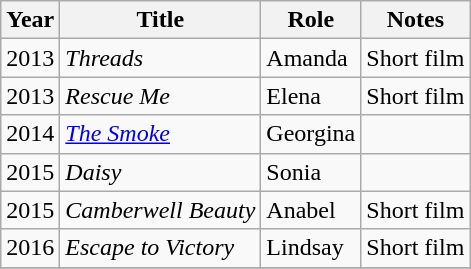<table class="wikitable sortable">
<tr>
<th>Year</th>
<th>Title</th>
<th>Role</th>
<th class="unsortable">Notes</th>
</tr>
<tr>
<td>2013</td>
<td><em>Threads</em></td>
<td>Amanda</td>
<td>Short film</td>
</tr>
<tr>
<td>2013</td>
<td><em>Rescue Me</em></td>
<td>Elena</td>
<td>Short film</td>
</tr>
<tr>
<td>2014</td>
<td><em><a href='#'>The Smoke</a></em></td>
<td>Georgina</td>
<td></td>
</tr>
<tr>
<td>2015</td>
<td><em>Daisy</em></td>
<td>Sonia</td>
<td></td>
</tr>
<tr>
<td>2015</td>
<td><em>Camberwell Beauty</em></td>
<td>Anabel</td>
<td>Short film</td>
</tr>
<tr>
<td>2016</td>
<td><em>Escape to Victory</em></td>
<td>Lindsay</td>
<td>Short film</td>
</tr>
<tr>
</tr>
</table>
